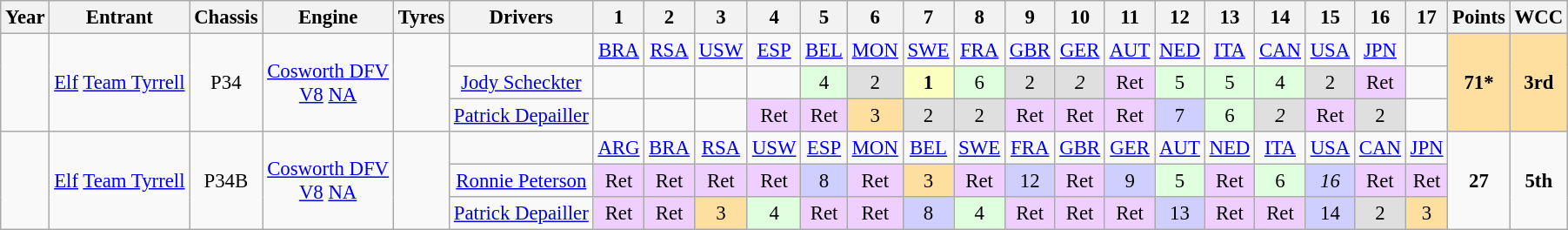<table class="wikitable" style="text-align:center; font-size:95%">
<tr>
<th>Year</th>
<th>Entrant</th>
<th>Chassis</th>
<th>Engine</th>
<th>Tyres</th>
<th>Drivers</th>
<th>1</th>
<th>2</th>
<th>3</th>
<th>4</th>
<th>5</th>
<th>6</th>
<th>7</th>
<th>8</th>
<th>9</th>
<th>10</th>
<th>11</th>
<th>12</th>
<th>13</th>
<th>14</th>
<th>15</th>
<th>16</th>
<th>17</th>
<th>Points</th>
<th>WCC</th>
</tr>
<tr>
<td rowspan="3"></td>
<td rowspan="3"><a href='#'>Elf</a> <a href='#'>Team Tyrrell</a></td>
<td rowspan="3">P34</td>
<td rowspan="3"><a href='#'>Cosworth DFV</a><br><a href='#'>V8</a> <a href='#'>NA</a></td>
<td rowspan="3"></td>
<td></td>
<td><a href='#'>BRA</a></td>
<td><a href='#'>RSA</a></td>
<td><a href='#'>USW</a></td>
<td><a href='#'>ESP</a></td>
<td><a href='#'>BEL</a></td>
<td><a href='#'>MON</a></td>
<td><a href='#'>SWE</a></td>
<td><a href='#'>FRA</a></td>
<td><a href='#'>GBR</a></td>
<td><a href='#'>GER</a></td>
<td><a href='#'>AUT</a></td>
<td><a href='#'>NED</a></td>
<td><a href='#'>ITA</a></td>
<td><a href='#'>CAN</a></td>
<td><a href='#'>USA</a></td>
<td><a href='#'>JPN</a></td>
<td></td>
<td rowspan="3" style="background:#FFDF9F;"><strong>71*</strong></td>
<td rowspan="3" style="background:#FFDF9F;"><strong>3rd</strong></td>
</tr>
<tr>
<td><a href='#'>Jody Scheckter</a></td>
<td></td>
<td></td>
<td></td>
<td></td>
<td style="background:#DFFFDF;">4</td>
<td style="background:#DFDFDF;">2</td>
<td style="background:#FBFFBF;"><strong>1</strong></td>
<td style="background:#DFFFDF;">6</td>
<td style="background:#DFDFDF;">2</td>
<td style="background:#DFDFDF;"><em>2</em></td>
<td style="background:#EFCFFF;">Ret</td>
<td style="background:#DFFFDF;">5</td>
<td style="background:#DFFFDF;">5</td>
<td style="background:#DFFFDF;">4</td>
<td style="background:#DFDFDF;">2</td>
<td style="background:#EFCFFF;">Ret</td>
<td></td>
</tr>
<tr>
<td><a href='#'>Patrick Depailler</a></td>
<td></td>
<td></td>
<td></td>
<td style="background:#EFCFFF;">Ret</td>
<td style="background:#EFCFFF;">Ret</td>
<td style="background:#FFDF9F;">3</td>
<td style="background:#DFDFDF;">2</td>
<td style="background:#DFDFDF;">2</td>
<td style="background:#EFCFFF;">Ret</td>
<td style="background:#EFCFFF;">Ret</td>
<td style="background:#EFCFFF;">Ret</td>
<td style="background:#CFCFFF;">7</td>
<td style="background:#DFFFDF;">6</td>
<td style="background:#DFDFDF;"><em>2</em></td>
<td style="background:#EFCFFF;">Ret</td>
<td style="background:#DFDFDF;">2</td>
<td></td>
</tr>
<tr>
<td rowspan="3"></td>
<td rowspan="3"><a href='#'>Elf</a> <a href='#'>Team Tyrrell</a></td>
<td rowspan="3">P34B</td>
<td rowspan="3"><a href='#'>Cosworth DFV</a><br><a href='#'>V8</a> <a href='#'>NA</a></td>
<td rowspan="3"></td>
<td></td>
<td><a href='#'>ARG</a></td>
<td><a href='#'>BRA</a></td>
<td><a href='#'>RSA</a></td>
<td><a href='#'>USW</a></td>
<td><a href='#'>ESP</a></td>
<td><a href='#'>MON</a></td>
<td><a href='#'>BEL</a></td>
<td><a href='#'>SWE</a></td>
<td><a href='#'>FRA</a></td>
<td><a href='#'>GBR</a></td>
<td><a href='#'>GER</a></td>
<td><a href='#'>AUT</a></td>
<td><a href='#'>NED</a></td>
<td><a href='#'>ITA</a></td>
<td><a href='#'>USA</a></td>
<td><a href='#'>CAN</a></td>
<td><a href='#'>JPN</a></td>
<td rowspan="3"><strong>27</strong></td>
<td rowspan="3"><strong>5th</strong></td>
</tr>
<tr>
<td><a href='#'>Ronnie Peterson</a></td>
<td style="background:#EFCFFF;">Ret</td>
<td style="background:#EFCFFF;">Ret</td>
<td style="background:#EFCFFF;">Ret</td>
<td style="background:#EFCFFF;">Ret</td>
<td style="background:#CFCFFF;">8</td>
<td style="background:#EFCFFF;">Ret</td>
<td style="background:#FFDF9F;">3</td>
<td style="background:#EFCFFF;">Ret</td>
<td style="background:#CFCFFF;">12</td>
<td style="background:#EFCFFF;">Ret</td>
<td style="background:#CFCFFF;">9</td>
<td style="background:#DFFFDF;">5</td>
<td style="background:#EFCFFF;">Ret</td>
<td style="background:#DFFFDF;">6</td>
<td style="background:#CFCFFF;"><em>16</em></td>
<td style="background:#EFCFFF;">Ret</td>
<td style="background:#EFCFFF;">Ret</td>
</tr>
<tr>
<td><a href='#'>Patrick Depailler</a></td>
<td style="background:#EFCFFF;">Ret</td>
<td style="background:#EFCFFF;">Ret</td>
<td style="background:#FFDF9F;">3</td>
<td style="background:#DFFFDF;">4</td>
<td style="background:#EFCFFF;">Ret</td>
<td style="background:#EFCFFF;">Ret</td>
<td style="background:#CFCFFF;">8</td>
<td style="background:#DFFFDF;">4</td>
<td style="background:#EFCFFF;">Ret</td>
<td style="background:#EFCFFF;">Ret</td>
<td style="background:#EFCFFF;">Ret</td>
<td style="background:#CFCFFF;">13</td>
<td style="background:#EFCFFF;">Ret</td>
<td style="background:#EFCFFF;">Ret</td>
<td style="background:#CFCFFF;">14</td>
<td style="background:#DFDFDF;">2</td>
<td style="background:#FFDF9F;">3</td>
</tr>
</table>
